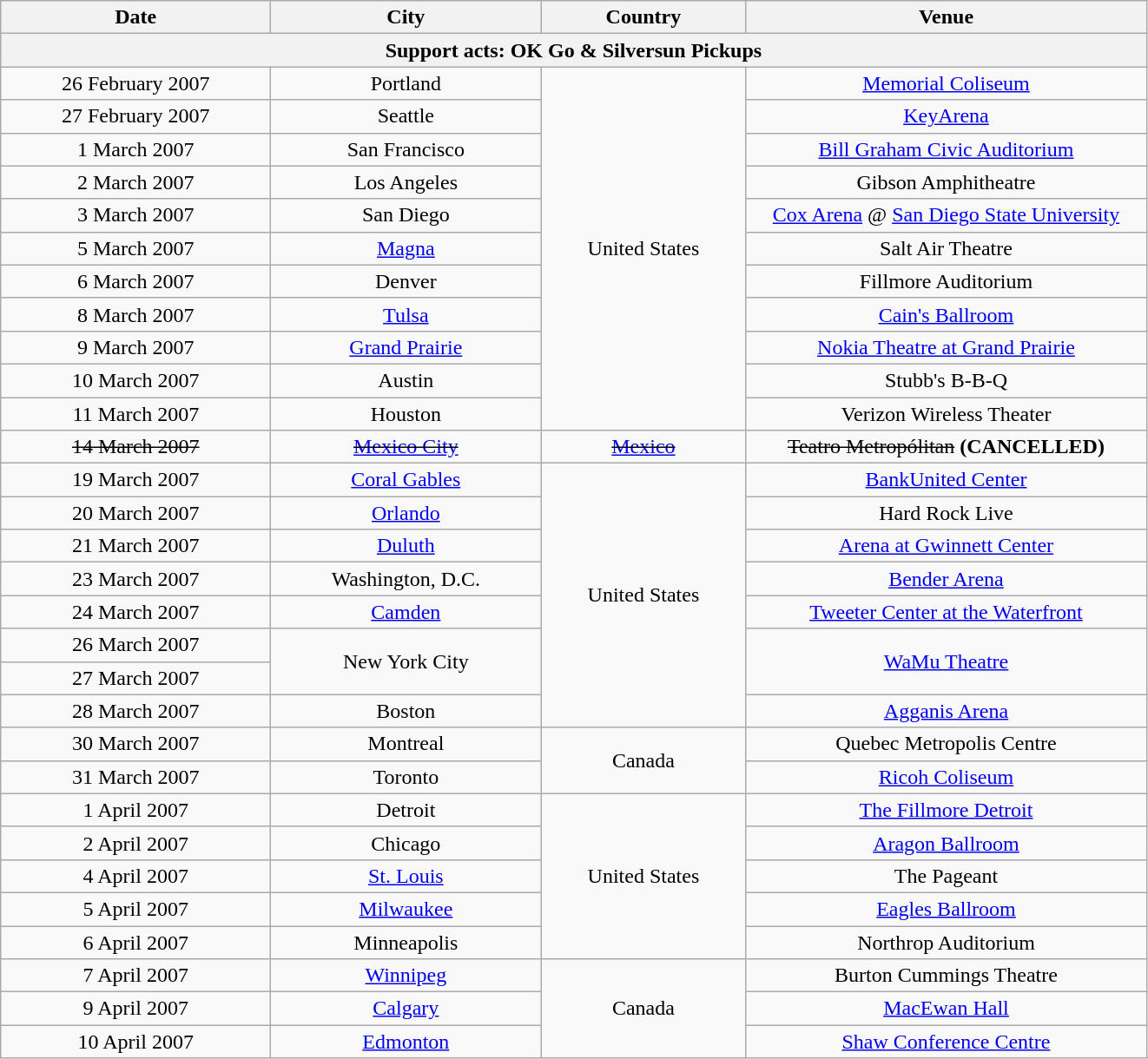<table class="wikitable" style="text-align:center;">
<tr>
<th width="200">Date</th>
<th width="200">City</th>
<th width="150">Country</th>
<th width="300">Venue</th>
</tr>
<tr>
<th colspan="4">Support acts: OK Go & Silversun Pickups</th>
</tr>
<tr>
<td>26 February 2007</td>
<td>Portland</td>
<td rowspan="11">United States</td>
<td><a href='#'>Memorial Coliseum</a></td>
</tr>
<tr>
<td>27 February 2007</td>
<td>Seattle</td>
<td><a href='#'>KeyArena</a></td>
</tr>
<tr>
<td>1 March 2007</td>
<td>San Francisco</td>
<td><a href='#'>Bill Graham Civic Auditorium</a></td>
</tr>
<tr>
<td>2 March 2007</td>
<td>Los Angeles</td>
<td>Gibson Amphitheatre</td>
</tr>
<tr>
<td>3 March 2007</td>
<td>San Diego</td>
<td><a href='#'>Cox Arena</a> @ <a href='#'>San Diego State University</a></td>
</tr>
<tr>
<td>5 March 2007</td>
<td><a href='#'>Magna</a></td>
<td>Salt Air Theatre</td>
</tr>
<tr>
<td>6 March 2007</td>
<td>Denver</td>
<td>Fillmore Auditorium</td>
</tr>
<tr>
<td>8 March 2007</td>
<td><a href='#'>Tulsa</a></td>
<td><a href='#'>Cain's Ballroom</a></td>
</tr>
<tr>
<td>9 March 2007</td>
<td><a href='#'>Grand Prairie</a></td>
<td><a href='#'>Nokia Theatre at Grand Prairie</a></td>
</tr>
<tr>
<td>10 March 2007</td>
<td>Austin</td>
<td>Stubb's B-B-Q</td>
</tr>
<tr>
<td>11 March 2007</td>
<td>Houston</td>
<td>Verizon Wireless Theater</td>
</tr>
<tr>
<td><s>14 March 2007</s></td>
<td><s><a href='#'>Mexico City</a></s></td>
<td><s><a href='#'>Mexico</a></s></td>
<td><s>Teatro Metropólitan</s> <strong><span>(CANCELLED)</span></strong></td>
</tr>
<tr>
<td>19 March 2007</td>
<td><a href='#'>Coral Gables</a></td>
<td rowspan="8">United States</td>
<td><a href='#'>BankUnited Center</a></td>
</tr>
<tr>
<td>20 March 2007</td>
<td><a href='#'>Orlando</a></td>
<td>Hard Rock Live</td>
</tr>
<tr>
<td>21 March 2007</td>
<td><a href='#'>Duluth</a></td>
<td><a href='#'>Arena at Gwinnett Center</a></td>
</tr>
<tr>
<td>23 March 2007</td>
<td>Washington, D.C.</td>
<td><a href='#'>Bender Arena</a></td>
</tr>
<tr>
<td>24 March 2007</td>
<td><a href='#'>Camden</a></td>
<td><a href='#'>Tweeter Center at the Waterfront</a></td>
</tr>
<tr>
<td>26 March 2007</td>
<td rowspan="2">New York City</td>
<td rowspan="2"><a href='#'>WaMu Theatre</a></td>
</tr>
<tr>
<td>27 March 2007</td>
</tr>
<tr>
<td>28 March 2007</td>
<td>Boston</td>
<td><a href='#'>Agganis Arena</a></td>
</tr>
<tr>
<td>30 March 2007</td>
<td>Montreal</td>
<td rowspan="2">Canada</td>
<td>Quebec Metropolis Centre</td>
</tr>
<tr>
<td>31 March 2007</td>
<td>Toronto</td>
<td><a href='#'>Ricoh Coliseum</a></td>
</tr>
<tr>
<td>1 April 2007</td>
<td>Detroit</td>
<td rowspan="5">United States</td>
<td><a href='#'>The Fillmore Detroit</a></td>
</tr>
<tr>
<td>2 April 2007</td>
<td>Chicago</td>
<td><a href='#'>Aragon Ballroom</a></td>
</tr>
<tr>
<td>4 April 2007</td>
<td><a href='#'>St. Louis</a></td>
<td>The Pageant</td>
</tr>
<tr>
<td>5 April 2007</td>
<td><a href='#'>Milwaukee</a></td>
<td><a href='#'>Eagles Ballroom</a></td>
</tr>
<tr>
<td>6 April 2007</td>
<td>Minneapolis</td>
<td>Northrop Auditorium</td>
</tr>
<tr>
<td>7 April 2007</td>
<td><a href='#'>Winnipeg</a></td>
<td rowspan="3">Canada</td>
<td>Burton Cummings Theatre</td>
</tr>
<tr>
<td>9 April 2007</td>
<td><a href='#'>Calgary</a></td>
<td><a href='#'>MacEwan Hall</a></td>
</tr>
<tr>
<td>10 April 2007</td>
<td><a href='#'>Edmonton</a></td>
<td><a href='#'>Shaw Conference Centre</a></td>
</tr>
</table>
